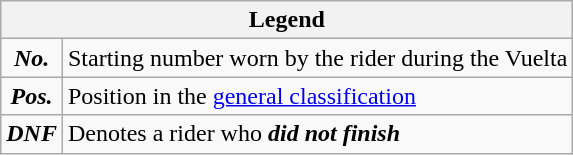<table class="wikitable">
<tr>
<th colspan=2>Legend</th>
</tr>
<tr>
<td align=center><strong><em>No.</em></strong></td>
<td>Starting number worn by the rider during the Vuelta</td>
</tr>
<tr>
<td align=center><strong><em>Pos.</em></strong></td>
<td>Position in the <a href='#'>general classification</a></td>
</tr>
<tr>
<td align=center><strong><em>DNF</em></strong></td>
<td>Denotes a rider who <strong><em>did not finish</em></strong></td>
</tr>
</table>
